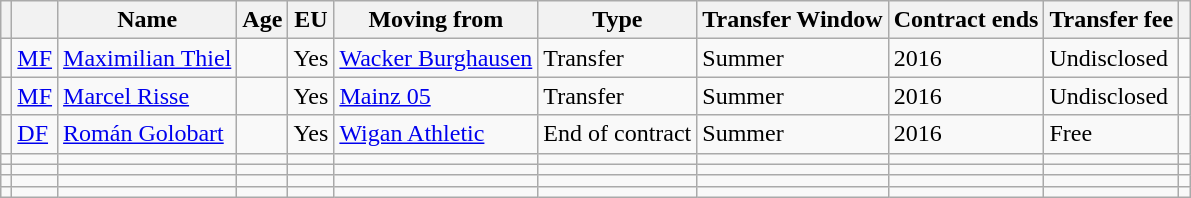<table class="wikitable">
<tr>
<th></th>
<th></th>
<th>Name</th>
<th>Age</th>
<th>EU</th>
<th>Moving from</th>
<th>Type</th>
<th>Transfer Window</th>
<th>Contract ends</th>
<th>Transfer fee</th>
<th></th>
</tr>
<tr>
<td></td>
<td><a href='#'>MF</a></td>
<td><a href='#'>Maximilian Thiel</a></td>
<td></td>
<td>Yes</td>
<td><a href='#'>Wacker Burghausen</a></td>
<td>Transfer</td>
<td>Summer</td>
<td>2016</td>
<td>Undisclosed</td>
<td></td>
</tr>
<tr>
<td></td>
<td><a href='#'>MF</a></td>
<td><a href='#'>Marcel Risse</a></td>
<td></td>
<td>Yes</td>
<td><a href='#'>Mainz 05</a></td>
<td>Transfer</td>
<td>Summer</td>
<td>2016</td>
<td>Undisclosed</td>
<td></td>
</tr>
<tr>
<td></td>
<td><a href='#'>DF</a></td>
<td><a href='#'>Román Golobart</a></td>
<td></td>
<td>Yes</td>
<td><a href='#'>Wigan Athletic</a></td>
<td>End of contract</td>
<td>Summer</td>
<td>2016</td>
<td>Free</td>
<td></td>
</tr>
<tr>
<td></td>
<td></td>
<td></td>
<td></td>
<td></td>
<td></td>
<td></td>
<td></td>
<td></td>
<td></td>
<td></td>
</tr>
<tr>
<td></td>
<td></td>
<td></td>
<td></td>
<td></td>
<td></td>
<td></td>
<td></td>
<td></td>
<td></td>
<td></td>
</tr>
<tr>
<td></td>
<td></td>
<td></td>
<td></td>
<td></td>
<td></td>
<td></td>
<td></td>
<td></td>
<td></td>
<td></td>
</tr>
<tr>
<td></td>
<td></td>
<td></td>
<td></td>
<td></td>
<td></td>
<td></td>
<td></td>
<td></td>
<td></td>
<td></td>
</tr>
</table>
